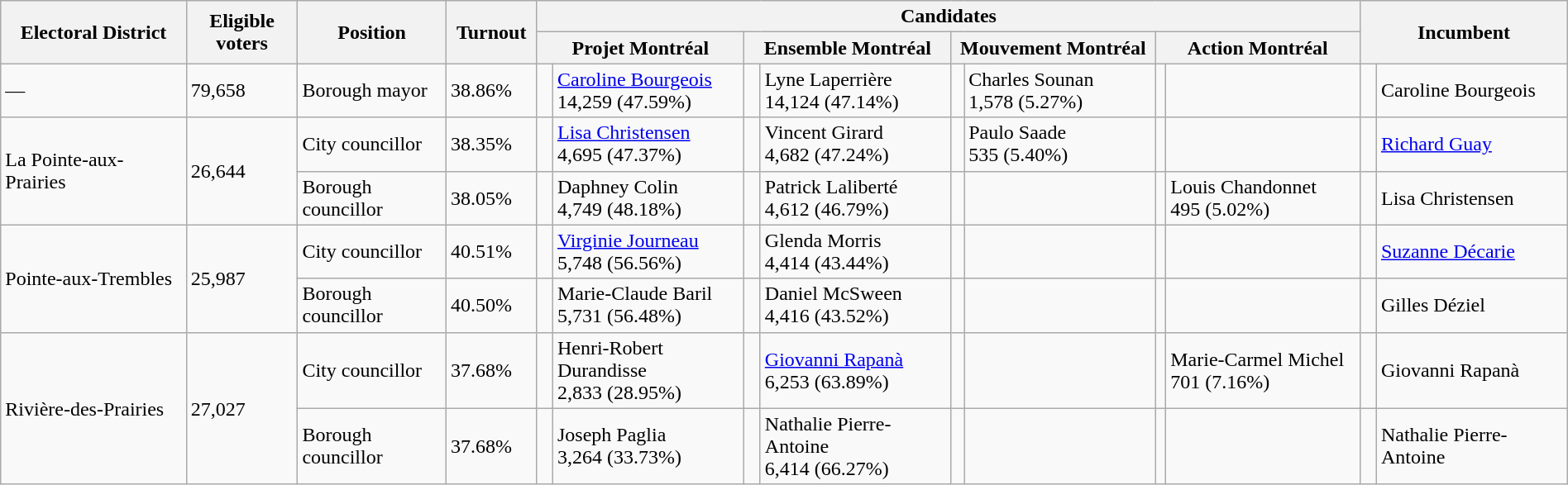<table class="wikitable" width="100%">
<tr>
<th width=10% rowspan=2>Electoral District</th>
<th width=6% rowspan=2>Eligible voters</th>
<th width=8% rowspan=2>Position</th>
<th width=4% rowspan=2>Turnout</th>
<th colspan=8>Candidates</th>
<th width=11% colspan=2 rowspan=2>Incumbent</th>
</tr>
<tr>
<th width=11% colspan=2 ><span>Projet Montréal</span></th>
<th width=11% colspan=2 ><span>Ensemble Montréal</span></th>
<th width=11% colspan=2 ><span>Mouvement Montréal</span></th>
<th width=11% colspan=2 >Action Montréal</th>
</tr>
<tr>
<td>—</td>
<td>79,658</td>
<td>Borough mayor</td>
<td>38.86%</td>
<td> </td>
<td><a href='#'>Caroline Bourgeois</a> <br> 14,259 (47.59%)</td>
<td></td>
<td>Lyne Laperrière <br> 14,124 (47.14%)</td>
<td></td>
<td>Charles Sounan <br> 1,578 (5.27%)</td>
<td></td>
<td></td>
<td> </td>
<td>Caroline Bourgeois</td>
</tr>
<tr>
<td rowspan=2>La Pointe-aux-Prairies</td>
<td rowspan=2>26,644</td>
<td>City councillor</td>
<td>38.35%</td>
<td> </td>
<td><a href='#'>Lisa Christensen</a> <br> 4,695 (47.37%)</td>
<td></td>
<td>Vincent Girard <br> 4,682 (47.24%)</td>
<td></td>
<td>Paulo Saade <br> 535 (5.40%)</td>
<td></td>
<td></td>
<td> </td>
<td><a href='#'>Richard Guay</a></td>
</tr>
<tr>
<td>Borough councillor</td>
<td>38.05%</td>
<td> </td>
<td>Daphney Colin <br> 4,749 (48.18%)</td>
<td></td>
<td>Patrick Laliberté <br> 4,612 (46.79%)</td>
<td></td>
<td></td>
<td></td>
<td>Louis Chandonnet <br> 495 (5.02%)</td>
<td> </td>
<td>Lisa Christensen</td>
</tr>
<tr>
<td rowspan=2>Pointe-aux-Trembles</td>
<td rowspan=2>25,987</td>
<td>City councillor</td>
<td>40.51%</td>
<td> </td>
<td><a href='#'>Virginie Journeau</a> <br> 5,748 (56.56%)</td>
<td></td>
<td>Glenda Morris <br> 4,414 (43.44%)</td>
<td></td>
<td></td>
<td></td>
<td></td>
<td> </td>
<td><a href='#'>Suzanne Décarie</a></td>
</tr>
<tr>
<td>Borough councillor</td>
<td>40.50%</td>
<td> </td>
<td>Marie-Claude Baril <br> 5,731 (56.48%)</td>
<td></td>
<td>Daniel McSween <br> 4,416 (43.52%)</td>
<td></td>
<td></td>
<td></td>
<td></td>
<td> </td>
<td>Gilles Déziel</td>
</tr>
<tr>
<td rowspan=2>Rivière-des-Prairies</td>
<td rowspan=2>27,027</td>
<td>City councillor</td>
<td>37.68%</td>
<td></td>
<td>Henri-Robert Durandisse <br> 2,833 (28.95%)</td>
<td> </td>
<td><a href='#'>Giovanni Rapanà</a> <br> 6,253 (63.89%)</td>
<td></td>
<td></td>
<td></td>
<td>Marie-Carmel Michel <br> 701 (7.16%)</td>
<td> </td>
<td>Giovanni Rapanà</td>
</tr>
<tr>
<td>Borough councillor</td>
<td>37.68%</td>
<td></td>
<td>Joseph Paglia <br> 3,264 (33.73%)</td>
<td> </td>
<td>Nathalie Pierre-Antoine <br> 6,414 (66.27%)</td>
<td></td>
<td></td>
<td></td>
<td></td>
<td> </td>
<td>Nathalie Pierre-Antoine</td>
</tr>
</table>
